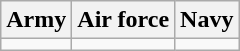<table class="wikitable">
<tr>
<th>Army</th>
<th>Air force</th>
<th>Navy</th>
</tr>
<tr align=center>
<td></td>
<td></td>
<td></td>
</tr>
</table>
